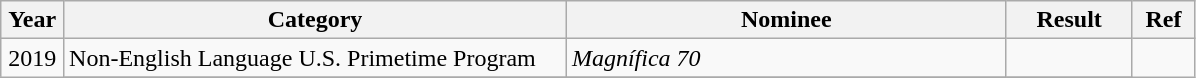<table class="wikitable sortable plainrowheaders">
<tr>
<th scope="col" width="5%">Year</th>
<th scope="col" width="40%">Category</th>
<th scope="col" width="35%">Nominee</th>
<th scope="col" width="10%">Result</th>
<th scope="col" width="5%">Ref</th>
</tr>
<tr>
<td rowspan=12, style="text-align:center;">2019</td>
<td>Non-English Language U.S. Primetime Program</td>
<td><em>Magnífica 70</em></td>
<td></td>
<td align="center" rowspan="12"></td>
</tr>
<tr>
</tr>
</table>
